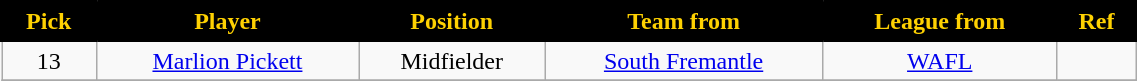<table class="wikitable" style="text-align:center; font-size:100%; width:60%;">
<tr>
<th style="background:black; color:#FED102; border: solid black 2px;">Pick</th>
<th style="background:black; color:#FED102; border: solid black 2px;">Player</th>
<th style="background:black; color:#FED102; border: solid black 2px;">Position</th>
<th style="background:black; color:#FED102; border: solid black 2px;">Team from</th>
<th style="background:black; color:#FED102; border: solid black 2px;">League from</th>
<th style="background:black; color:#FED102; border: solid black 2px;">Ref</th>
</tr>
<tr>
<td>13</td>
<td><a href='#'>Marlion Pickett</a></td>
<td>Midfielder</td>
<td><a href='#'>South Fremantle</a></td>
<td><a href='#'>WAFL</a></td>
<td></td>
</tr>
<tr>
</tr>
</table>
